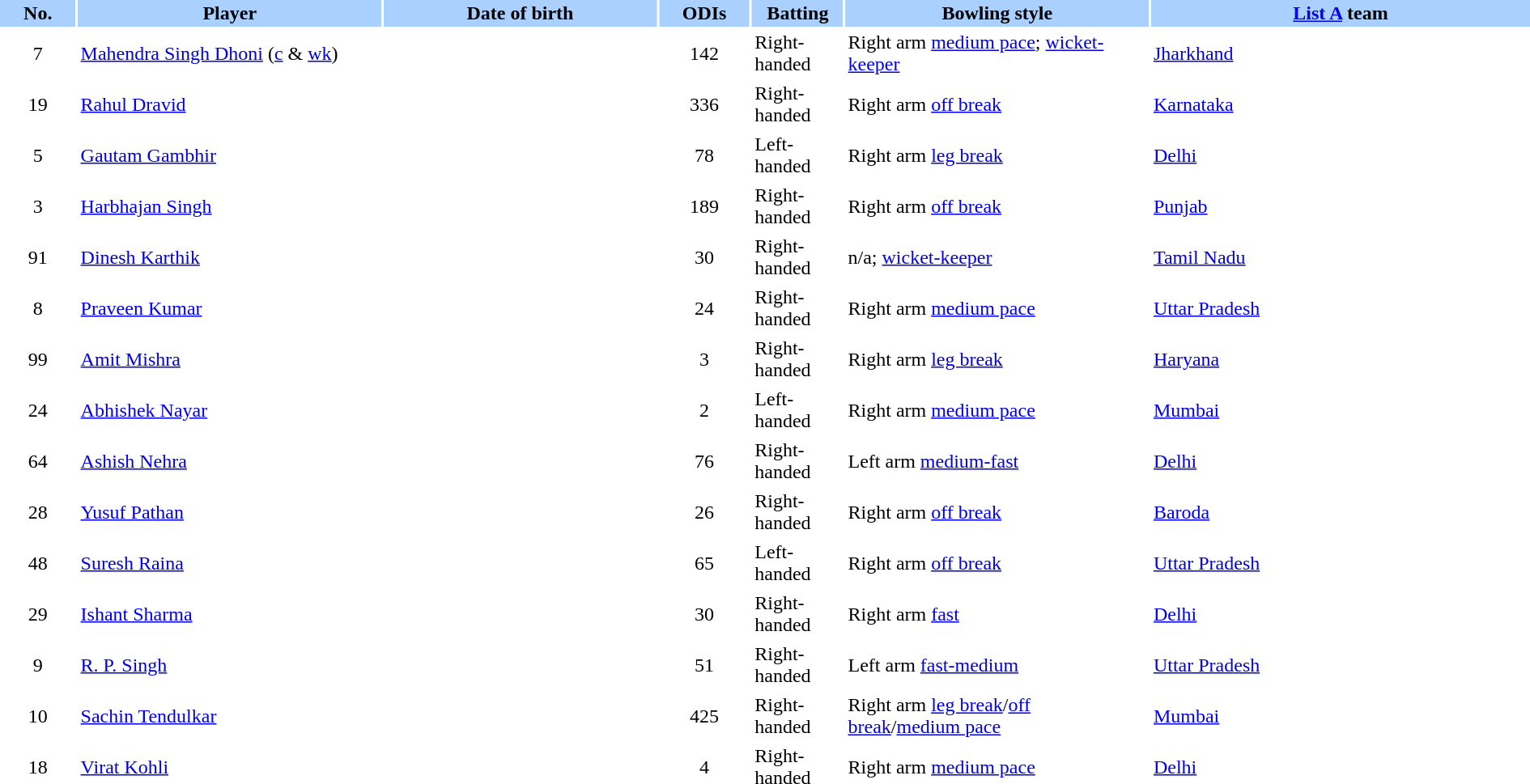<table border="0" cellspacing="2" cellpadding="2" style="width:100%;">
<tr style="background:#aad0ff;">
<th width=5%>No.</th>
<th width="20%">Player</th>
<th width=18%>Date of birth</th>
<th width=6%>ODIs</th>
<th width=6%>Batting</th>
<th width=20%>Bowling style</th>
<th width=25%><a href='#'>List A</a> team</th>
</tr>
<tr>
<td style="text-align:center">7</td>
<td><a href='#'>Mahendra Singh Dhoni</a> (<a href='#'>c</a> & <a href='#'>wk</a>)</td>
<td></td>
<td style="text-align:center">142</td>
<td>Right-handed</td>
<td>Right arm <a href='#'>medium pace</a>; <a href='#'>wicket-keeper</a></td>
<td> <a href='#'>Jharkhand</a></td>
</tr>
<tr>
<td style="text-align:center">19</td>
<td><a href='#'>Rahul Dravid</a></td>
<td></td>
<td style="text-align:center">336</td>
<td>Right-handed</td>
<td>Right arm <a href='#'>off break</a></td>
<td> <a href='#'>Karnataka</a></td>
</tr>
<tr>
<td style="text-align:center">5</td>
<td><a href='#'>Gautam Gambhir</a></td>
<td></td>
<td style="text-align:center">78</td>
<td>Left-handed</td>
<td>Right arm <a href='#'>leg break</a></td>
<td> <a href='#'>Delhi</a></td>
</tr>
<tr>
<td style="text-align:center">3</td>
<td><a href='#'>Harbhajan Singh</a></td>
<td></td>
<td style="text-align:center">189</td>
<td>Right-handed</td>
<td>Right arm <a href='#'>off break</a></td>
<td> <a href='#'>Punjab</a></td>
</tr>
<tr>
<td style="text-align:center">91</td>
<td><a href='#'>Dinesh Karthik</a></td>
<td></td>
<td style="text-align:center">30</td>
<td>Right-handed</td>
<td>n/a; <a href='#'>wicket-keeper</a></td>
<td> <a href='#'>Tamil Nadu</a></td>
</tr>
<tr>
<td style="text-align:center">8</td>
<td><a href='#'>Praveen Kumar</a></td>
<td></td>
<td style="text-align:center">24</td>
<td>Right-handed</td>
<td>Right arm <a href='#'>medium pace</a></td>
<td> <a href='#'>Uttar Pradesh</a></td>
</tr>
<tr>
<td style="text-align:center">99</td>
<td><a href='#'>Amit Mishra</a></td>
<td></td>
<td style="text-align:center">3</td>
<td>Right-handed</td>
<td>Right arm <a href='#'>leg break</a></td>
<td> <a href='#'>Haryana</a></td>
</tr>
<tr>
<td style="text-align:center">24</td>
<td><a href='#'>Abhishek Nayar</a></td>
<td></td>
<td style="text-align:center">2</td>
<td>Left-handed</td>
<td>Right arm <a href='#'>medium pace</a></td>
<td> <a href='#'>Mumbai</a></td>
</tr>
<tr>
<td style="text-align:center">64</td>
<td><a href='#'>Ashish Nehra</a></td>
<td></td>
<td style="text-align:center">76</td>
<td>Right-handed</td>
<td>Left arm <a href='#'>medium-fast</a></td>
<td> <a href='#'>Delhi</a></td>
</tr>
<tr>
<td style="text-align:center">28</td>
<td><a href='#'>Yusuf Pathan</a></td>
<td></td>
<td style="text-align:center">26</td>
<td>Right-handed</td>
<td>Right arm <a href='#'>off break</a></td>
<td> <a href='#'>Baroda</a></td>
</tr>
<tr>
<td style="text-align:center">48</td>
<td><a href='#'>Suresh Raina</a></td>
<td></td>
<td style="text-align:center">65</td>
<td>Left-handed</td>
<td>Right arm <a href='#'>off break</a></td>
<td> <a href='#'>Uttar Pradesh</a></td>
</tr>
<tr>
<td style="text-align:center">29</td>
<td><a href='#'>Ishant Sharma</a></td>
<td></td>
<td style="text-align:center">30</td>
<td>Right-handed</td>
<td>Right arm <a href='#'>fast</a></td>
<td> <a href='#'>Delhi</a></td>
</tr>
<tr>
<td style="text-align:center">9</td>
<td><a href='#'>R. P. Singh</a></td>
<td></td>
<td style="text-align:center">51</td>
<td>Right-handed</td>
<td>Left arm <a href='#'>fast-medium</a></td>
<td> <a href='#'>Uttar Pradesh</a></td>
</tr>
<tr>
<td style="text-align:center">10</td>
<td><a href='#'>Sachin Tendulkar</a></td>
<td></td>
<td style="text-align:center">425</td>
<td>Right-handed</td>
<td>Right arm <a href='#'>leg break</a>/<a href='#'>off break</a>/<a href='#'>medium pace</a></td>
<td> <a href='#'>Mumbai</a></td>
</tr>
<tr>
<td style="text-align:center">18</td>
<td><a href='#'>Virat Kohli</a></td>
<td></td>
<td style="text-align:center">4</td>
<td>Right-handed</td>
<td>Right arm <a href='#'>medium pace</a></td>
<td> <a href='#'>Delhi</a></td>
</tr>
</table>
